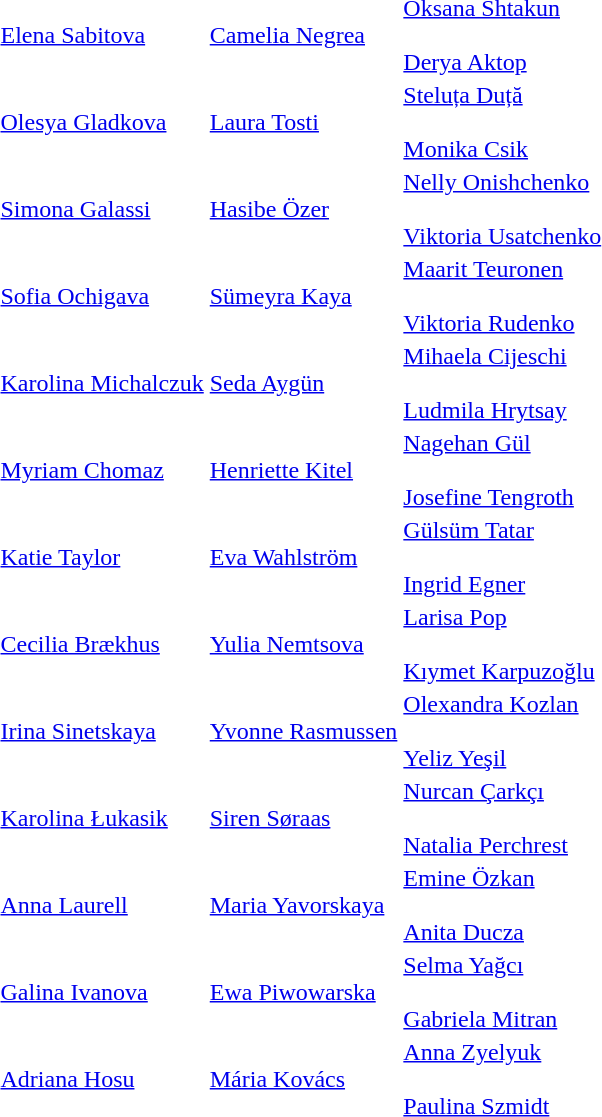<table>
<tr>
<td align="center"><strong></strong></td>
<td> <a href='#'>Elena Sabitova</a></td>
<td> <a href='#'>Camelia Negrea</a></td>
<td> <a href='#'>Oksana Shtakun</a><br><br> <a href='#'>Derya Aktop</a></td>
</tr>
<tr>
<td align="center"><strong></strong></td>
<td> <a href='#'>Olesya Gladkova</a> </td>
<td> <a href='#'>Laura Tosti</a></td>
<td> <a href='#'>Steluța Duță</a><br><br> <a href='#'>Monika Csik</a></td>
</tr>
<tr>
<td align="center"><strong></strong></td>
<td> <a href='#'>Simona Galassi</a></td>
<td> <a href='#'>Hasibe Özer</a></td>
<td> <a href='#'>Nelly Onishchenko</a><br><br> <a href='#'>Viktoria Usatchenko</a></td>
</tr>
<tr>
<td align="center"><strong></strong></td>
<td> <a href='#'>Sofia Ochigava</a></td>
<td> <a href='#'>Sümeyra Kaya</a></td>
<td> <a href='#'>Maarit Teuronen</a><br><br> <a href='#'>Viktoria Rudenko</a></td>
</tr>
<tr>
<td align="center"><strong></strong></td>
<td> <a href='#'>Karolina Michalczuk</a></td>
<td> <a href='#'>Seda Aygün</a></td>
<td> <a href='#'>Mihaela Cijeschi</a><br><br> <a href='#'>Ludmila Hrytsay</a></td>
</tr>
<tr>
<td align="center"><strong></strong></td>
<td> <a href='#'>Myriam Chomaz</a></td>
<td> <a href='#'>Henriette Kitel</a></td>
<td> <a href='#'>Nagehan Gül</a><br><br> <a href='#'>Josefine Tengroth</a></td>
</tr>
<tr>
<td align="center"><strong></strong></td>
<td> <a href='#'>Katie Taylor</a></td>
<td> <a href='#'>Eva Wahlström</a></td>
<td> <a href='#'>Gülsüm Tatar</a><br><br> <a href='#'>Ingrid Egner</a></td>
</tr>
<tr>
<td align="center"><strong></strong></td>
<td> <a href='#'>Cecilia Brækhus</a></td>
<td> <a href='#'>Yulia Nemtsova</a></td>
<td> <a href='#'>Larisa Pop</a><br><br> <a href='#'>Kıymet Karpuzoğlu</a></td>
</tr>
<tr>
<td align="center"><strong></strong></td>
<td> <a href='#'>Irina Sinetskaya</a></td>
<td> <a href='#'>Yvonne Rasmussen</a></td>
<td> <a href='#'>Olexandra Kozlan</a><br><br> <a href='#'>Yeliz Yeşil</a></td>
</tr>
<tr>
<td align="center"><strong></strong></td>
<td> <a href='#'>Karolina Łukasik</a></td>
<td> <a href='#'>Siren Søraas</a></td>
<td> <a href='#'>Nurcan Çarkçı</a><br><br> <a href='#'>Natalia Perchrest</a></td>
</tr>
<tr>
<td align="center"><strong></strong></td>
<td> <a href='#'>Anna Laurell</a></td>
<td> <a href='#'>Maria Yavorskaya</a></td>
<td> <a href='#'>Emine Özkan</a><br><br> <a href='#'>Anita Ducza</a></td>
</tr>
<tr>
<td align="center"><strong></strong></td>
<td> <a href='#'>Galina Ivanova</a></td>
<td> <a href='#'>Ewa Piwowarska</a></td>
<td> <a href='#'>Selma Yağcı</a><br><br> <a href='#'>Gabriela Mitran</a></td>
</tr>
<tr>
<td align="center"><strong></strong></td>
<td> <a href='#'>Adriana Hosu</a></td>
<td> <a href='#'>Mária Kovács</a></td>
<td> <a href='#'>Anna Zyelyuk</a><br><br> <a href='#'>Paulina Szmidt</a></td>
</tr>
</table>
